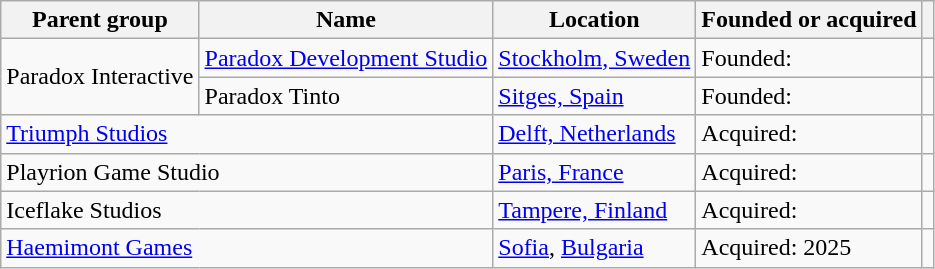<table class="wikitable sortable plainrowheaders">
<tr>
<th scope="col">Parent group</th>
<th scope="col">Name</th>
<th scope="col">Location</th>
<th scope="col">Founded or acquired</th>
<th scope="col" class="unsortable"></th>
</tr>
<tr>
<td rowspan="2">Paradox Interactive</td>
<td><a href='#'>Paradox Development Studio</a></td>
<td><a href='#'>Stockholm, Sweden</a></td>
<td>Founded: </td>
<td style="text-align:center;"></td>
</tr>
<tr>
<td>Paradox Tinto</td>
<td><a href='#'>Sitges, Spain</a></td>
<td>Founded: </td>
<td style="text-align:center;"></td>
</tr>
<tr>
<td colspan="2"><a href='#'>Triumph Studios</a></td>
<td><a href='#'>Delft, Netherlands</a></td>
<td>Acquired: </td>
<td style="text-align:center;"></td>
</tr>
<tr>
<td colspan="2">Playrion Game Studio</td>
<td><a href='#'>Paris, France</a></td>
<td>Acquired: </td>
<td style="text-align:center;"></td>
</tr>
<tr>
<td colspan="2">Iceflake Studios</td>
<td><a href='#'>Tampere, Finland</a></td>
<td>Acquired: </td>
<td style="text-align:center;"></td>
</tr>
<tr>
<td colspan="2"><a href='#'>Haemimont Games</a></td>
<td><a href='#'>Sofia</a>, <a href='#'>Bulgaria</a></td>
<td>Acquired: 2025</td>
<td></td>
</tr>
</table>
